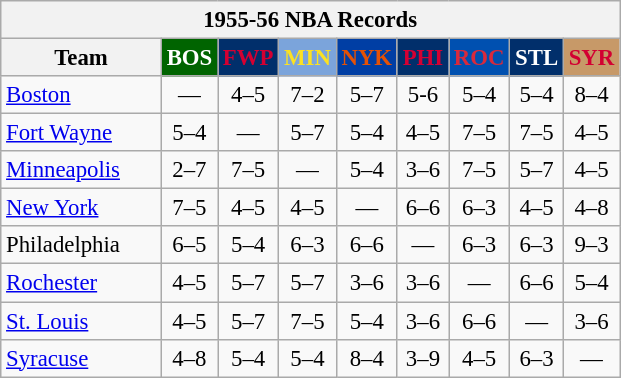<table class="wikitable" style="font-size:95%; text-align:center;">
<tr>
<th colspan=9>1955-56 NBA Records</th>
</tr>
<tr>
<th width=100>Team</th>
<th style="background:#006400;color:#FFFFFF;width=35">BOS</th>
<th style="background:#012F6B;color:#D40032;width=35">FWP</th>
<th style="background:#7BA4DB;color:#FBE122;width=35">MIN</th>
<th style="background:#003EA4;color:#E45206;width=35">NYK</th>
<th style="background:#012F6B;color:#D50033;width=35">PHI</th>
<th style="background:#0050B0;color:#D82A3C;width=35">ROC</th>
<th style="background:#012F6B;color:#FFFFFF;width=35">STL</th>
<th style="background:#C79968;color:#D20032;width=35">SYR</th>
</tr>
<tr>
<td style="text-align:left;"><a href='#'>Boston</a></td>
<td>—</td>
<td>4–5</td>
<td>7–2</td>
<td>5–7</td>
<td>5-6</td>
<td>5–4</td>
<td>5–4</td>
<td>8–4</td>
</tr>
<tr>
<td style="text-align:left;"><a href='#'>Fort Wayne</a></td>
<td>5–4</td>
<td>—</td>
<td>5–7</td>
<td>5–4</td>
<td>4–5</td>
<td>7–5</td>
<td>7–5</td>
<td>4–5</td>
</tr>
<tr>
<td style="text-align:left;"><a href='#'>Minneapolis</a></td>
<td>2–7</td>
<td>7–5</td>
<td>—</td>
<td>5–4</td>
<td>3–6</td>
<td>7–5</td>
<td>5–7</td>
<td>4–5</td>
</tr>
<tr>
<td style="text-align:left;"><a href='#'>New York</a></td>
<td>7–5</td>
<td>4–5</td>
<td>4–5</td>
<td>—</td>
<td>6–6</td>
<td>6–3</td>
<td>4–5</td>
<td>4–8</td>
</tr>
<tr>
<td style="text-align:left;">Philadelphia</td>
<td>6–5</td>
<td>5–4</td>
<td>6–3</td>
<td>6–6</td>
<td>—</td>
<td>6–3</td>
<td>6–3</td>
<td>9–3</td>
</tr>
<tr>
<td style="text-align:left;"><a href='#'>Rochester</a></td>
<td>4–5</td>
<td>5–7</td>
<td>5–7</td>
<td>3–6</td>
<td>3–6</td>
<td>—</td>
<td>6–6</td>
<td>5–4</td>
</tr>
<tr>
<td style="text-align:left;"><a href='#'>St. Louis</a></td>
<td>4–5</td>
<td>5–7</td>
<td>7–5</td>
<td>5–4</td>
<td>3–6</td>
<td>6–6</td>
<td>—</td>
<td>3–6</td>
</tr>
<tr>
<td style="text-align:left;"><a href='#'>Syracuse</a></td>
<td>4–8</td>
<td>5–4</td>
<td>5–4</td>
<td>8–4</td>
<td>3–9</td>
<td>4–5</td>
<td>6–3</td>
<td>—</td>
</tr>
</table>
